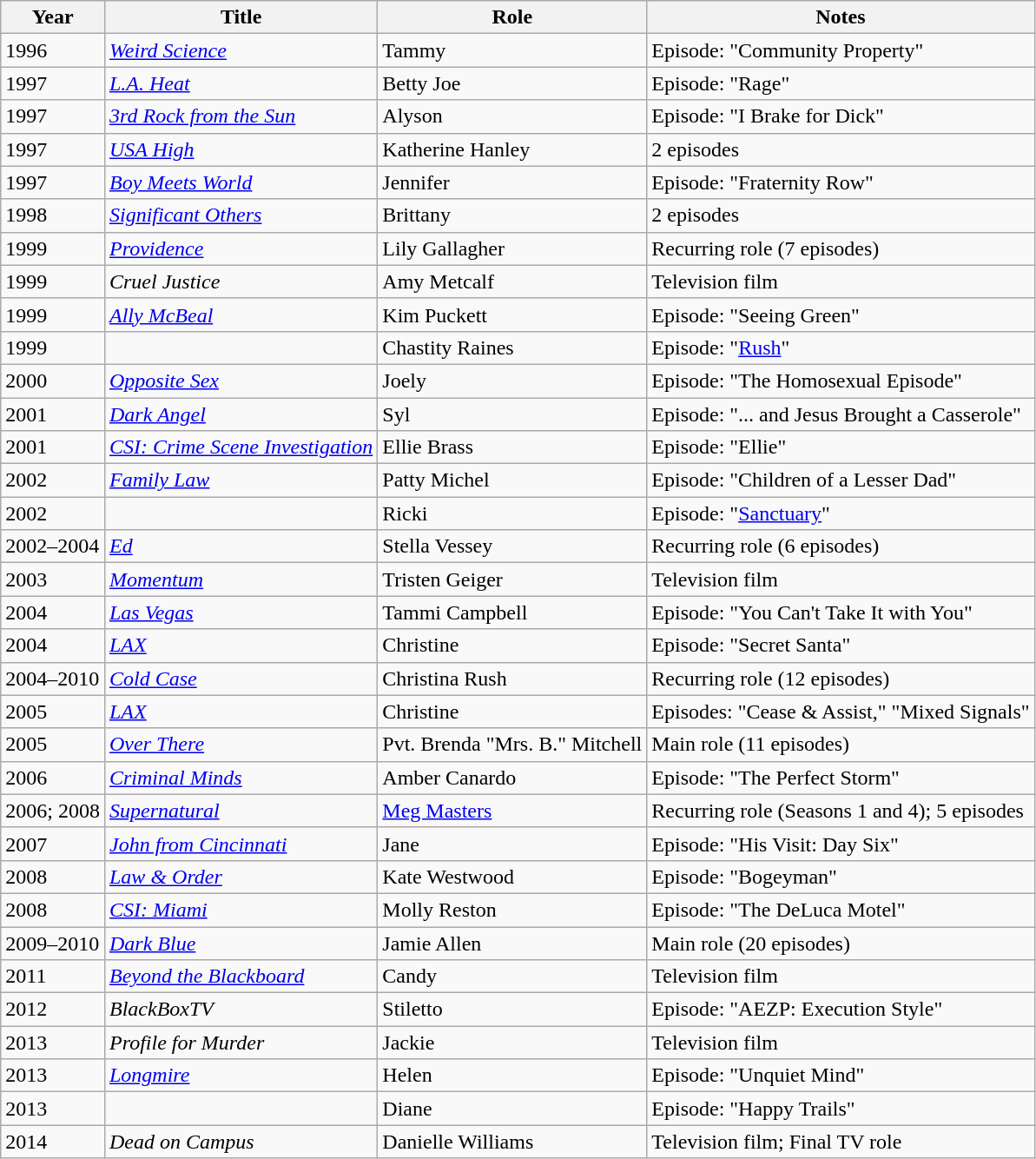<table class="wikitable sortable">
<tr>
<th>Year</th>
<th>Title</th>
<th>Role</th>
<th class="unsortable">Notes</th>
</tr>
<tr>
<td>1996</td>
<td><em><a href='#'>Weird Science</a></em></td>
<td>Tammy</td>
<td>Episode: "Community Property"</td>
</tr>
<tr>
<td>1997</td>
<td><em><a href='#'>L.A. Heat</a></em></td>
<td>Betty Joe</td>
<td>Episode: "Rage"</td>
</tr>
<tr>
<td>1997</td>
<td><em><a href='#'>3rd Rock from the Sun</a></em></td>
<td>Alyson</td>
<td>Episode: "I Brake for Dick"</td>
</tr>
<tr>
<td>1997</td>
<td><em><a href='#'>USA High</a></em></td>
<td>Katherine Hanley</td>
<td>2 episodes</td>
</tr>
<tr>
<td>1997</td>
<td><em><a href='#'>Boy Meets World</a></em></td>
<td>Jennifer</td>
<td>Episode: "Fraternity Row"</td>
</tr>
<tr>
<td>1998</td>
<td><em><a href='#'>Significant Others</a></em></td>
<td>Brittany</td>
<td>2 episodes</td>
</tr>
<tr>
<td>1999</td>
<td><em><a href='#'>Providence</a></em></td>
<td>Lily Gallagher</td>
<td>Recurring role (7 episodes)</td>
</tr>
<tr>
<td>1999</td>
<td><em>Cruel Justice</em></td>
<td>Amy Metcalf</td>
<td>Television film</td>
</tr>
<tr>
<td>1999</td>
<td><em><a href='#'>Ally McBeal</a></em></td>
<td>Kim Puckett</td>
<td>Episode: "Seeing Green"</td>
</tr>
<tr>
<td>1999</td>
<td><em></em></td>
<td>Chastity Raines</td>
<td>Episode: "<a href='#'>Rush</a>"</td>
</tr>
<tr>
<td>2000</td>
<td><em><a href='#'>Opposite Sex</a></em></td>
<td>Joely</td>
<td>Episode: "The Homosexual Episode"</td>
</tr>
<tr>
<td>2001</td>
<td><em><a href='#'>Dark Angel</a></em></td>
<td>Syl</td>
<td>Episode: "... and Jesus Brought a Casserole"</td>
</tr>
<tr>
<td>2001</td>
<td><em><a href='#'>CSI: Crime Scene Investigation</a></em></td>
<td>Ellie Brass</td>
<td>Episode: "Ellie"</td>
</tr>
<tr>
<td>2002</td>
<td><em><a href='#'>Family Law</a></em></td>
<td>Patty Michel</td>
<td>Episode: "Children of a Lesser Dad"</td>
</tr>
<tr>
<td>2002</td>
<td><em></em></td>
<td>Ricki</td>
<td>Episode: "<a href='#'>Sanctuary</a>"</td>
</tr>
<tr>
<td>2002–2004</td>
<td><em><a href='#'>Ed</a></em></td>
<td>Stella Vessey</td>
<td>Recurring role (6 episodes)</td>
</tr>
<tr>
<td>2003</td>
<td><em><a href='#'>Momentum</a></em></td>
<td>Tristen Geiger</td>
<td>Television film</td>
</tr>
<tr>
<td>2004</td>
<td><em><a href='#'>Las Vegas</a></em></td>
<td>Tammi Campbell</td>
<td>Episode: "You Can't Take It with You"</td>
</tr>
<tr>
<td>2004</td>
<td><em><a href='#'>LAX</a></em></td>
<td>Christine</td>
<td>Episode: "Secret Santa"</td>
</tr>
<tr>
<td>2004–2010</td>
<td><em><a href='#'>Cold Case</a></em></td>
<td>Christina Rush</td>
<td>Recurring role (12 episodes)</td>
</tr>
<tr>
<td>2005</td>
<td><em><a href='#'>LAX</a></em></td>
<td>Christine</td>
<td>Episodes: "Cease & Assist," "Mixed Signals"</td>
</tr>
<tr>
<td>2005</td>
<td><em><a href='#'>Over There</a></em></td>
<td>Pvt. Brenda "Mrs. B." Mitchell</td>
<td>Main role (11 episodes)</td>
</tr>
<tr>
<td>2006</td>
<td><em><a href='#'>Criminal Minds</a></em></td>
<td>Amber Canardo</td>
<td>Episode: "The Perfect Storm"</td>
</tr>
<tr>
<td>2006; 2008</td>
<td><em><a href='#'>Supernatural</a></em></td>
<td><a href='#'>Meg Masters</a></td>
<td>Recurring role (Seasons 1 and 4); 5 episodes</td>
</tr>
<tr>
<td>2007</td>
<td><em><a href='#'>John from Cincinnati</a></em></td>
<td>Jane</td>
<td>Episode: "His Visit: Day Six"</td>
</tr>
<tr>
<td>2008</td>
<td><em><a href='#'>Law & Order</a></em></td>
<td>Kate Westwood</td>
<td>Episode: "Bogeyman"</td>
</tr>
<tr>
<td>2008</td>
<td><em><a href='#'>CSI: Miami</a></em></td>
<td>Molly Reston</td>
<td>Episode: "The DeLuca Motel"</td>
</tr>
<tr>
<td>2009–2010</td>
<td><em><a href='#'>Dark Blue</a></em></td>
<td>Jamie Allen</td>
<td>Main role (20 episodes)</td>
</tr>
<tr>
<td>2011</td>
<td><em><a href='#'>Beyond the Blackboard</a></em></td>
<td>Candy</td>
<td>Television film</td>
</tr>
<tr>
<td>2012</td>
<td><em>BlackBoxTV</em></td>
<td>Stiletto</td>
<td>Episode: "AEZP: Execution Style"</td>
</tr>
<tr>
<td>2013</td>
<td><em>Profile for Murder</em></td>
<td>Jackie</td>
<td>Television film</td>
</tr>
<tr>
<td>2013</td>
<td><em><a href='#'>Longmire</a></em></td>
<td>Helen</td>
<td>Episode: "Unquiet Mind"</td>
</tr>
<tr>
<td>2013</td>
<td><em></em></td>
<td>Diane</td>
<td>Episode: "Happy Trails"</td>
</tr>
<tr>
<td>2014</td>
<td><em>Dead on Campus</em></td>
<td>Danielle Williams</td>
<td>Television film; Final TV role</td>
</tr>
</table>
